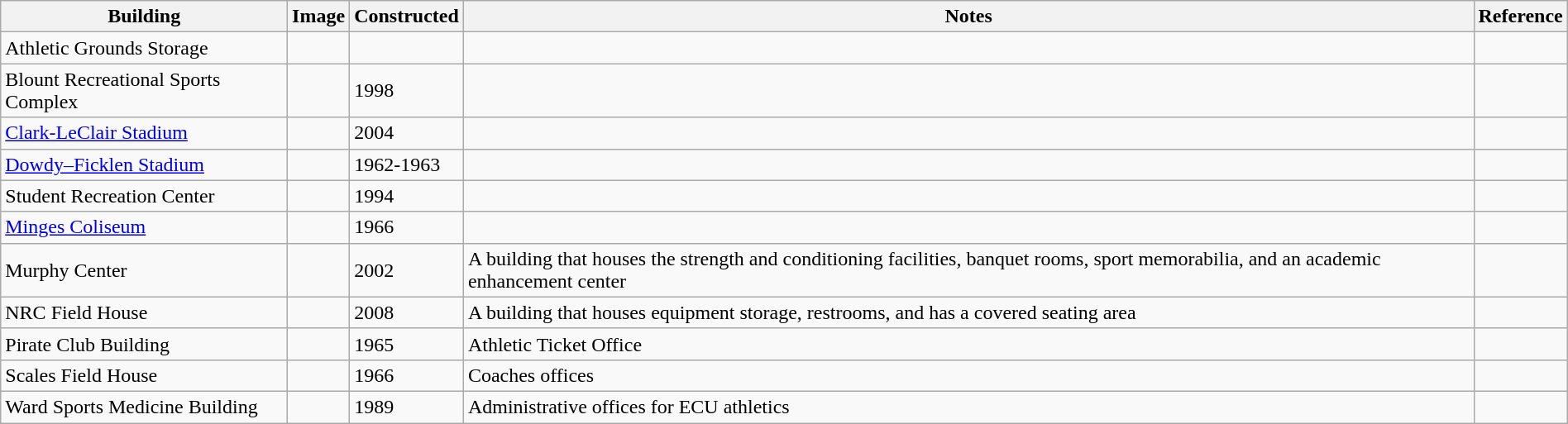<table class="wikitable sortable" style="width:100%">
<tr>
<th style="width:*;">Building</th>
<th style="width:*;" class="unsortable">Image</th>
<th style="width:*;">Constructed</th>
<th style="width:*;" class="unsortable">Notes</th>
<th style="width:*;" class="unsortable">Reference</th>
</tr>
<tr valign="top">
<td>Athletic Grounds Storage</td>
<td></td>
<td></td>
<td></td>
<td></td>
</tr>
<tr>
<td>Blount Recreational Sports Complex</td>
<td></td>
<td>1998</td>
<td></td>
<td></td>
</tr>
<tr>
<td><a href='#'>Clark-LeClair Stadium</a></td>
<td></td>
<td>2004</td>
<td></td>
<td></td>
</tr>
<tr>
<td><a href='#'>Dowdy–Ficklen Stadium</a></td>
<td></td>
<td>1962-1963</td>
<td></td>
<td></td>
</tr>
<tr>
<td>Student Recreation Center</td>
<td></td>
<td>1994</td>
<td></td>
<td></td>
</tr>
<tr>
<td><a href='#'>Minges Coliseum</a></td>
<td></td>
<td>1966</td>
<td></td>
<td></td>
</tr>
<tr>
<td>Murphy Center</td>
<td></td>
<td>2002</td>
<td>A  building that houses the strength and conditioning facilities, banquet rooms, sport memorabilia, and an academic enhancement center</td>
<td></td>
</tr>
<tr>
<td>NRC Field House</td>
<td></td>
<td>2008</td>
<td>A  building that houses equipment storage, restrooms, and has a covered seating area</td>
<td></td>
</tr>
<tr>
<td>Pirate Club Building</td>
<td></td>
<td>1965</td>
<td>Athletic Ticket Office</td>
<td></td>
</tr>
<tr>
<td>Scales Field House</td>
<td></td>
<td>1966</td>
<td>Coaches offices</td>
<td></td>
</tr>
<tr>
<td>Ward Sports Medicine Building</td>
<td></td>
<td>1989</td>
<td>Administrative offices for ECU athletics</td>
<td></td>
</tr>
</table>
